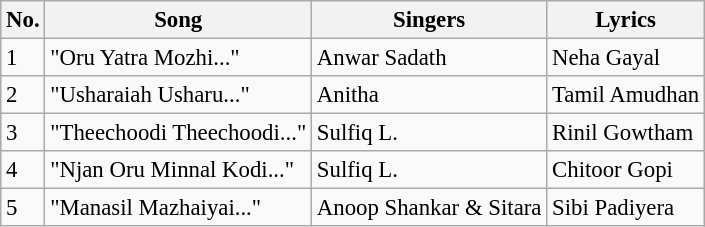<table class="wikitable" style="font-size:95%;">
<tr>
<th>No.</th>
<th>Song</th>
<th>Singers</th>
<th>Lyrics</th>
</tr>
<tr>
<td>1</td>
<td>"Oru Yatra Mozhi..."</td>
<td>Anwar Sadath</td>
<td>Neha Gayal</td>
</tr>
<tr>
<td>2</td>
<td>"Usharaiah Usharu..."</td>
<td>Anitha</td>
<td>Tamil Amudhan</td>
</tr>
<tr>
<td>3</td>
<td>"Theechoodi Theechoodi..."</td>
<td>Sulfiq L.</td>
<td>Rinil Gowtham</td>
</tr>
<tr>
<td>4</td>
<td>"Njan Oru Minnal Kodi..."</td>
<td>Sulfiq L.</td>
<td>Chitoor Gopi</td>
</tr>
<tr>
<td>5</td>
<td>"Manasil Mazhaiyai..."</td>
<td>Anoop Shankar & Sitara</td>
<td>Sibi Padiyera</td>
</tr>
</table>
